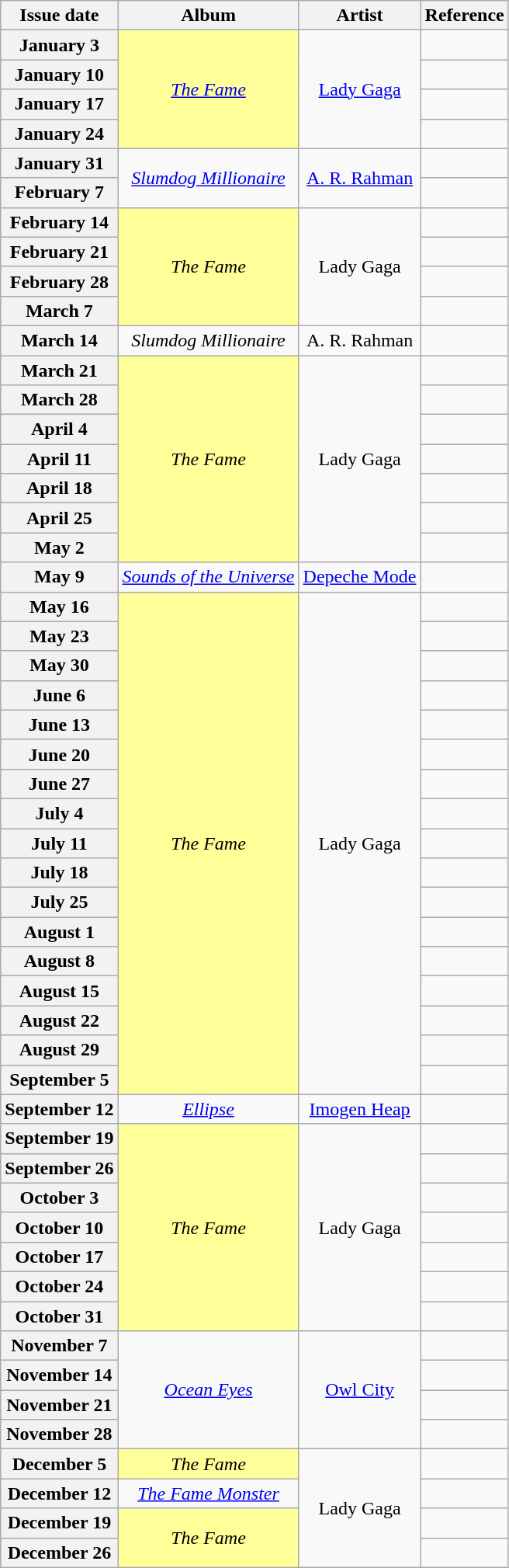<table class="wikitable plainrowheaders" style="text-align:center">
<tr>
<th scope="col">Issue date</th>
<th scope="col">Album</th>
<th scope="col">Artist</th>
<th scope="col">Reference</th>
</tr>
<tr>
<th scope="row">January 3</th>
<td bgcolor=#FFFF99 rowspan="4"><em><a href='#'>The Fame</a></em> </td>
<td rowspan="4"><a href='#'>Lady Gaga</a></td>
<td></td>
</tr>
<tr>
<th scope="row">January 10</th>
<td></td>
</tr>
<tr>
<th scope="row">January 17</th>
<td></td>
</tr>
<tr>
<th scope="row">January 24</th>
<td></td>
</tr>
<tr>
<th scope="row">January 31</th>
<td rowspan="2"><em><a href='#'>Slumdog Millionaire</a></em></td>
<td rowspan="2"><a href='#'>A. R. Rahman</a></td>
<td></td>
</tr>
<tr>
<th scope="row">February 7</th>
<td></td>
</tr>
<tr>
<th scope="row">February 14</th>
<td bgcolor=#FFFF99 rowspan="4"><em>The Fame</em> </td>
<td rowspan="4">Lady Gaga</td>
<td></td>
</tr>
<tr>
<th scope="row">February 21</th>
<td></td>
</tr>
<tr>
<th scope="row">February 28</th>
<td></td>
</tr>
<tr>
<th scope="row">March 7</th>
<td></td>
</tr>
<tr>
<th scope="row">March 14</th>
<td><em>Slumdog Millionaire</em></td>
<td>A. R. Rahman</td>
<td></td>
</tr>
<tr>
<th scope="row">March 21</th>
<td bgcolor=#FFFF99 rowspan="7"><em>The Fame</em> </td>
<td rowspan="7">Lady Gaga</td>
<td></td>
</tr>
<tr>
<th scope="row">March 28</th>
<td></td>
</tr>
<tr>
<th scope="row">April 4</th>
<td></td>
</tr>
<tr>
<th scope="row">April 11</th>
<td></td>
</tr>
<tr>
<th scope="row">April 18</th>
<td></td>
</tr>
<tr>
<th scope="row">April 25</th>
<td></td>
</tr>
<tr>
<th scope="row">May 2</th>
<td></td>
</tr>
<tr>
<th scope="row">May 9</th>
<td><em><a href='#'>Sounds of the Universe</a></em></td>
<td><a href='#'>Depeche Mode</a></td>
<td></td>
</tr>
<tr>
<th scope="row">May 16</th>
<td bgcolor=#FFFF99 rowspan="17"><em>The Fame</em> </td>
<td rowspan="17">Lady Gaga</td>
<td></td>
</tr>
<tr>
<th scope="row">May 23</th>
<td></td>
</tr>
<tr>
<th scope="row">May 30</th>
<td></td>
</tr>
<tr>
<th scope="row">June 6</th>
<td></td>
</tr>
<tr>
<th scope="row">June 13</th>
<td></td>
</tr>
<tr>
<th scope="row">June 20</th>
<td></td>
</tr>
<tr>
<th scope="row">June 27</th>
<td></td>
</tr>
<tr>
<th scope="row">July 4</th>
<td></td>
</tr>
<tr>
<th scope="row">July 11</th>
<td></td>
</tr>
<tr>
<th scope="row">July 18</th>
<td></td>
</tr>
<tr>
<th scope="row">July 25</th>
<td></td>
</tr>
<tr>
<th scope="row">August 1</th>
<td></td>
</tr>
<tr>
<th scope="row">August 8</th>
<td></td>
</tr>
<tr>
<th scope="row">August 15</th>
<td></td>
</tr>
<tr>
<th scope="row">August 22</th>
<td></td>
</tr>
<tr>
<th scope="row">August 29</th>
<td></td>
</tr>
<tr>
<th scope="row">September 5</th>
<td></td>
</tr>
<tr>
<th scope="row">September 12</th>
<td><em><a href='#'>Ellipse</a></em></td>
<td><a href='#'>Imogen Heap</a></td>
<td></td>
</tr>
<tr>
<th scope="row">September 19</th>
<td bgcolor=#FFFF99 rowspan="7"><em>The Fame</em> </td>
<td rowspan="7">Lady Gaga</td>
<td></td>
</tr>
<tr>
<th scope="row">September 26</th>
<td></td>
</tr>
<tr>
<th scope="row">October 3</th>
<td></td>
</tr>
<tr>
<th scope="row">October 10</th>
<td></td>
</tr>
<tr>
<th scope="row">October 17</th>
<td></td>
</tr>
<tr>
<th scope="row">October 24</th>
<td></td>
</tr>
<tr>
<th scope="row">October 31</th>
<td></td>
</tr>
<tr>
<th scope="row">November 7</th>
<td rowspan="4"><em><a href='#'>Ocean Eyes</a></em></td>
<td rowspan="4"><a href='#'>Owl City</a></td>
<td></td>
</tr>
<tr>
<th scope="row">November 14</th>
<td></td>
</tr>
<tr>
<th scope="row">November 21</th>
<td></td>
</tr>
<tr>
<th scope="row">November 28</th>
<td></td>
</tr>
<tr>
<th scope="row">December 5</th>
<td bgcolor=#FFFF99><em>The Fame</em> </td>
<td rowspan="4">Lady Gaga</td>
<td></td>
</tr>
<tr>
<th scope="row">December 12</th>
<td><em><a href='#'>The Fame Monster</a></em></td>
<td></td>
</tr>
<tr>
<th scope="row">December 19</th>
<td bgcolor=#FFFF99 rowspan="2"><em>The Fame</em> </td>
<td></td>
</tr>
<tr>
<th scope="row">December 26</th>
<td></td>
</tr>
</table>
